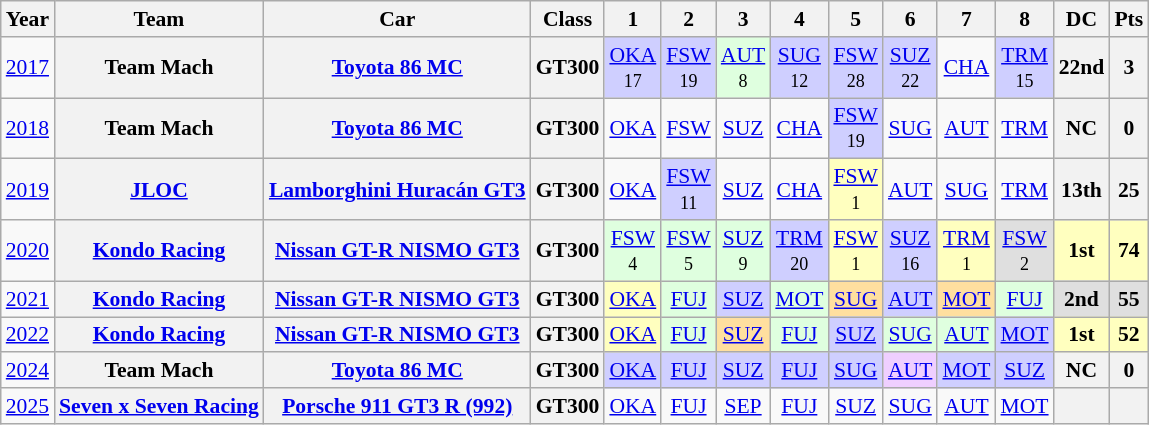<table class="wikitable" style="text-align:center; font-size:90%">
<tr>
<th>Year</th>
<th>Team</th>
<th>Car</th>
<th>Class</th>
<th>1</th>
<th>2</th>
<th>3</th>
<th>4</th>
<th>5</th>
<th>6</th>
<th>7</th>
<th>8</th>
<th>DC</th>
<th>Pts</th>
</tr>
<tr>
<td><a href='#'>2017</a></td>
<th>Team Mach</th>
<th><a href='#'>Toyota 86 MC</a></th>
<th>GT300</th>
<td bgcolor="#CFCFFF"><a href='#'>OKA</a><br><small>17</small></td>
<td bgcolor="#CFCFFF"><a href='#'>FSW</a><br><small>19</small></td>
<td bgcolor="#DFFFDF"><a href='#'>AUT</a><br><small>8</small></td>
<td bgcolor="#CFCFFF"><a href='#'>SUG</a><br><small>12</small></td>
<td bgcolor="#CFCFFF"><a href='#'>FSW</a><br><small>28</small></td>
<td bgcolor="#CFCFFF"><a href='#'>SUZ</a><br><small>22</small></td>
<td><a href='#'>CHA</a></td>
<td bgcolor="#CFCFFF"><a href='#'>TRM</a><br><small>15</small></td>
<th>22nd</th>
<th>3</th>
</tr>
<tr>
<td><a href='#'>2018</a></td>
<th>Team Mach</th>
<th><a href='#'>Toyota 86 MC</a></th>
<th>GT300</th>
<td><a href='#'>OKA</a></td>
<td><a href='#'>FSW</a></td>
<td><a href='#'>SUZ</a></td>
<td><a href='#'>CHA</a></td>
<td bgcolor="#CFCFFF"><a href='#'>FSW</a><br><small>19</small></td>
<td><a href='#'>SUG</a></td>
<td><a href='#'>AUT</a></td>
<td><a href='#'>TRM</a></td>
<th>NC</th>
<th>0</th>
</tr>
<tr>
<td><a href='#'>2019</a></td>
<th><a href='#'>JLOC</a></th>
<th><a href='#'>Lamborghini Huracán GT3</a></th>
<th>GT300</th>
<td><a href='#'>OKA</a></td>
<td bgcolor="#CFCFFF"><a href='#'>FSW</a><br><small>11</small></td>
<td><a href='#'>SUZ</a></td>
<td><a href='#'>CHA</a></td>
<td bgcolor="#FFFFBF"><a href='#'>FSW</a><br><small>1</small></td>
<td><a href='#'>AUT</a></td>
<td><a href='#'>SUG</a></td>
<td><a href='#'>TRM</a></td>
<th>13th</th>
<th>25</th>
</tr>
<tr>
<td><a href='#'>2020</a></td>
<th><a href='#'>Kondo Racing</a></th>
<th><a href='#'>Nissan GT-R NISMO GT3</a></th>
<th>GT300</th>
<td bgcolor="#DFFFDF"><a href='#'>FSW</a><br><small>4</small></td>
<td bgcolor="#DFFFDF"><a href='#'>FSW</a><br><small>5</small></td>
<td bgcolor="#DFFFDF"><a href='#'>SUZ</a><br><small>9</small></td>
<td bgcolor="#CFCFFF"><a href='#'>TRM</a><br><small>20</small></td>
<td bgcolor="#FFFFBF"><a href='#'>FSW</a><br><small>1</small></td>
<td bgcolor="#CFCFFF"><a href='#'>SUZ</a><br><small>16</small></td>
<td bgcolor="#FFFFBF"><a href='#'>TRM</a><br><small>1</small></td>
<td bgcolor="#DFDFDF"><a href='#'>FSW</a><br><small>2</small></td>
<td bgcolor="#FFFFBF"><strong>1st</strong></td>
<td bgcolor="#FFFFBF"><strong>74</strong></td>
</tr>
<tr>
<td><a href='#'>2021</a></td>
<th><a href='#'>Kondo Racing</a></th>
<th><a href='#'>Nissan GT-R NISMO GT3</a></th>
<th>GT300</th>
<td style="background:#FFFFBF;"><a href='#'>OKA</a><br></td>
<td style="background:#DFFFDF;"><a href='#'>FUJ</a><br></td>
<td style="background:#CFCFFF;"><a href='#'>SUZ</a><br></td>
<td style="background:#DFFFDF;"><a href='#'>MOT</a><br></td>
<td style="background:#FFDF9F;"><a href='#'>SUG</a><br></td>
<td style="background:#CFCFFF;"><a href='#'>AUT</a><br></td>
<td style="background:#FFDF9F;"><a href='#'>MOT</a><br></td>
<td style="background:#DFFFDF;"><a href='#'>FUJ</a><br></td>
<th style="background:#DFDFDF;">2nd</th>
<th style="background:#DFDFDF;">55</th>
</tr>
<tr>
<td><a href='#'>2022</a></td>
<th><a href='#'>Kondo Racing</a></th>
<th><a href='#'>Nissan GT-R NISMO GT3</a></th>
<th>GT300</th>
<td style="background:#FFFFBF;"><a href='#'>OKA</a><br></td>
<td style="background:#DFFFDF;"><a href='#'>FUJ</a><br></td>
<td style="background:#FFDF9F;"><a href='#'>SUZ</a><br></td>
<td style="background:#DFFFDF;"><a href='#'>FUJ</a><br></td>
<td style="background:#CFCFFF;"><a href='#'>SUZ</a><br></td>
<td style="background:#DFFFDF;"><a href='#'>SUG</a><br></td>
<td style="background:#DFFFDF;"><a href='#'>AUT</a><br></td>
<td style="background:#CFCFFF;"><a href='#'>MOT</a><br></td>
<th style="background:#FFFFBF;">1st</th>
<th style="background:#FFFFBF;">52</th>
</tr>
<tr>
<td><a href='#'>2024</a></td>
<th>Team Mach</th>
<th><a href='#'>Toyota 86 MC</a></th>
<th>GT300</th>
<td style="background:#CFCFFF;"><a href='#'>OKA</a><br></td>
<td style="background:#CFCFFF;"><a href='#'>FUJ</a><br></td>
<td style="background:#CFCFFF;"><a href='#'>SUZ</a><br></td>
<td style="background:#CFCFFF;"><a href='#'>FUJ</a><br></td>
<td style="background:#CFCFFF;"><a href='#'>SUG</a><br></td>
<td style="background:#EFCFFF;"><a href='#'>AUT</a><br></td>
<td style="background:#CFCFFF;"><a href='#'>MOT</a><br></td>
<td style="background:#CFCFFF;"><a href='#'>SUZ</a><br></td>
<th>NC</th>
<th>0</th>
</tr>
<tr>
<td><a href='#'>2025</a></td>
<th><a href='#'>Seven x Seven Racing</a></th>
<th><a href='#'>Porsche 911 GT3 R (992)</a></th>
<th>GT300</th>
<td><a href='#'>OKA</a></td>
<td><a href='#'>FUJ</a></td>
<td><a href='#'>SEP</a></td>
<td><a href='#'>FUJ</a></td>
<td><a href='#'>SUZ</a></td>
<td><a href='#'>SUG</a></td>
<td><a href='#'>AUT</a></td>
<td><a href='#'>MOT</a></td>
<th></th>
<th></th>
</tr>
</table>
